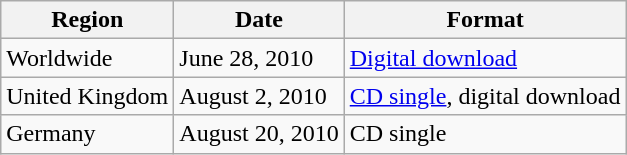<table class="wikitable">
<tr>
<th>Region</th>
<th>Date</th>
<th>Format</th>
</tr>
<tr>
<td>Worldwide</td>
<td>June 28, 2010</td>
<td><a href='#'>Digital download</a></td>
</tr>
<tr>
<td>United Kingdom</td>
<td>August 2, 2010</td>
<td><a href='#'>CD single</a>, digital download</td>
</tr>
<tr>
<td>Germany</td>
<td>August 20, 2010</td>
<td>CD single</td>
</tr>
</table>
